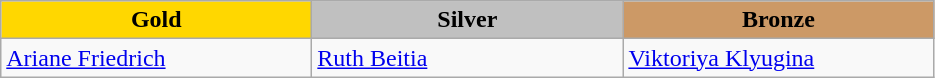<table class="wikitable" style="text-align:left">
<tr align="center">
<td width=200 bgcolor=gold><strong>Gold</strong></td>
<td width=200 bgcolor=silver><strong>Silver</strong></td>
<td width=200 bgcolor=CC9966><strong>Bronze</strong></td>
</tr>
<tr>
<td><a href='#'>Ariane Friedrich</a><br><em></em></td>
<td><a href='#'>Ruth Beitia</a><br><em></em></td>
<td><a href='#'>Viktoriya Klyugina</a><br><em></em></td>
</tr>
</table>
